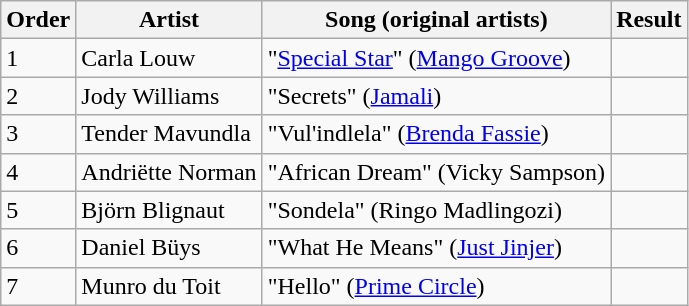<table class=wikitable>
<tr>
<th>Order</th>
<th>Artist</th>
<th>Song (original artists)</th>
<th>Result</th>
</tr>
<tr>
<td>1</td>
<td>Carla Louw</td>
<td>"<a href='#'>Special Star</a>" (<a href='#'>Mango Groove</a>)</td>
<td></td>
</tr>
<tr>
<td>2</td>
<td>Jody Williams</td>
<td>"Secrets" (<a href='#'>Jamali</a>)</td>
<td></td>
</tr>
<tr>
<td>3</td>
<td>Tender Mavundla</td>
<td>"Vul'indlela" (<a href='#'>Brenda Fassie</a>)</td>
<td></td>
</tr>
<tr>
<td>4</td>
<td>Andriëtte Norman</td>
<td>"African Dream" (Vicky Sampson)</td>
<td></td>
</tr>
<tr>
<td>5</td>
<td>Björn Blignaut</td>
<td>"Sondela" (Ringo Madlingozi)</td>
<td></td>
</tr>
<tr>
<td>6</td>
<td>Daniel Büys</td>
<td>"What He Means" (<a href='#'>Just Jinjer</a>)</td>
<td></td>
</tr>
<tr>
<td>7</td>
<td>Munro du Toit</td>
<td>"Hello" (<a href='#'>Prime Circle</a>)</td>
<td></td>
</tr>
</table>
